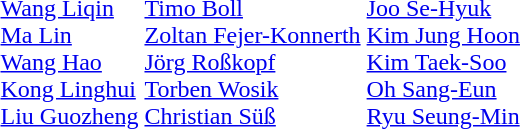<table>
<tr>
<td></td>
<td><br><a href='#'>Wang Liqin</a><br><a href='#'>Ma Lin</a><br><a href='#'>Wang Hao</a><br><a href='#'>Kong Linghui</a><br><a href='#'>Liu Guozheng</a></td>
<td><br><a href='#'>Timo Boll</a><br><a href='#'>Zoltan Fejer-Konnerth</a><br><a href='#'>Jörg Roßkopf</a><br><a href='#'>Torben Wosik</a><br><a href='#'>Christian Süß</a></td>
<td><br><a href='#'>Joo Se-Hyuk</a><br><a href='#'>Kim Jung Hoon</a><br><a href='#'>Kim Taek-Soo</a><br><a href='#'>Oh Sang-Eun</a><br><a href='#'>Ryu Seung-Min</a></td>
</tr>
</table>
